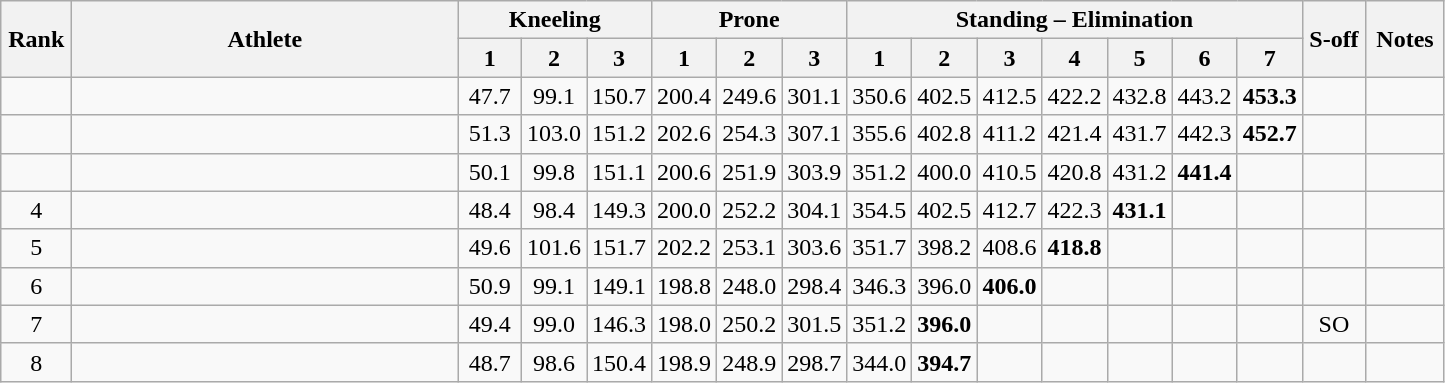<table class="wikitable" style="text-align:center">
<tr>
<th rowspan=2 width=40>Rank</th>
<th rowspan=2 width=250>Athlete</th>
<th colspan=3>Kneeling</th>
<th colspan=3>Prone</th>
<th colspan=7>Standing – Elimination</th>
<th rowspan=2 width=35>S-off</th>
<th rowspan=2 width=45>Notes</th>
</tr>
<tr>
<th width=35>1</th>
<th width=35>2</th>
<th width=35>3</th>
<th width=35>1</th>
<th width=35>2</th>
<th width=35>3</th>
<th width=35>1</th>
<th width=35>2</th>
<th width=35>3</th>
<th width=35>4</th>
<th width=35>5</th>
<th width=35>6</th>
<th width=35>7</th>
</tr>
<tr>
<td></td>
<td align=left></td>
<td>47.7</td>
<td>99.1</td>
<td>150.7</td>
<td>200.4</td>
<td>249.6</td>
<td>301.1</td>
<td>350.6</td>
<td>402.5</td>
<td>412.5</td>
<td>422.2</td>
<td>432.8</td>
<td>443.2</td>
<td><strong>453.3</strong></td>
<td></td>
<td></td>
</tr>
<tr>
<td></td>
<td align=left></td>
<td>51.3</td>
<td>103.0</td>
<td>151.2</td>
<td>202.6</td>
<td>254.3</td>
<td>307.1</td>
<td>355.6</td>
<td>402.8</td>
<td>411.2</td>
<td>421.4</td>
<td>431.7</td>
<td>442.3</td>
<td><strong>452.7</strong></td>
<td></td>
<td></td>
</tr>
<tr>
<td></td>
<td align=left></td>
<td>50.1</td>
<td>99.8</td>
<td>151.1</td>
<td>200.6</td>
<td>251.9</td>
<td>303.9</td>
<td>351.2</td>
<td>400.0</td>
<td>410.5</td>
<td>420.8</td>
<td>431.2</td>
<td><strong>441.4</strong></td>
<td></td>
<td></td>
<td></td>
</tr>
<tr>
<td>4</td>
<td align=left></td>
<td>48.4</td>
<td>98.4</td>
<td>149.3</td>
<td>200.0</td>
<td>252.2</td>
<td>304.1</td>
<td>354.5</td>
<td>402.5</td>
<td>412.7</td>
<td>422.3</td>
<td><strong>431.1</strong></td>
<td></td>
<td></td>
<td></td>
<td></td>
</tr>
<tr>
<td>5</td>
<td align=left></td>
<td>49.6</td>
<td>101.6</td>
<td>151.7</td>
<td>202.2</td>
<td>253.1</td>
<td>303.6</td>
<td>351.7</td>
<td>398.2</td>
<td>408.6</td>
<td><strong>418.8</strong></td>
<td></td>
<td></td>
<td></td>
<td></td>
<td></td>
</tr>
<tr>
<td>6</td>
<td align=left></td>
<td>50.9</td>
<td>99.1</td>
<td>149.1</td>
<td>198.8</td>
<td>248.0</td>
<td>298.4</td>
<td>346.3</td>
<td>396.0</td>
<td><strong>406.0</strong></td>
<td></td>
<td></td>
<td></td>
<td></td>
<td></td>
<td></td>
</tr>
<tr>
<td>7</td>
<td align=left></td>
<td>49.4</td>
<td>99.0</td>
<td>146.3</td>
<td>198.0</td>
<td>250.2</td>
<td>301.5</td>
<td>351.2</td>
<td><strong>396.0</strong></td>
<td></td>
<td></td>
<td></td>
<td></td>
<td></td>
<td>SO</td>
<td></td>
</tr>
<tr>
<td>8</td>
<td align=left></td>
<td>48.7</td>
<td>98.6</td>
<td>150.4</td>
<td>198.9</td>
<td>248.9</td>
<td>298.7</td>
<td>344.0</td>
<td><strong>394.7</strong></td>
<td></td>
<td></td>
<td></td>
<td></td>
<td></td>
<td></td>
<td></td>
</tr>
</table>
